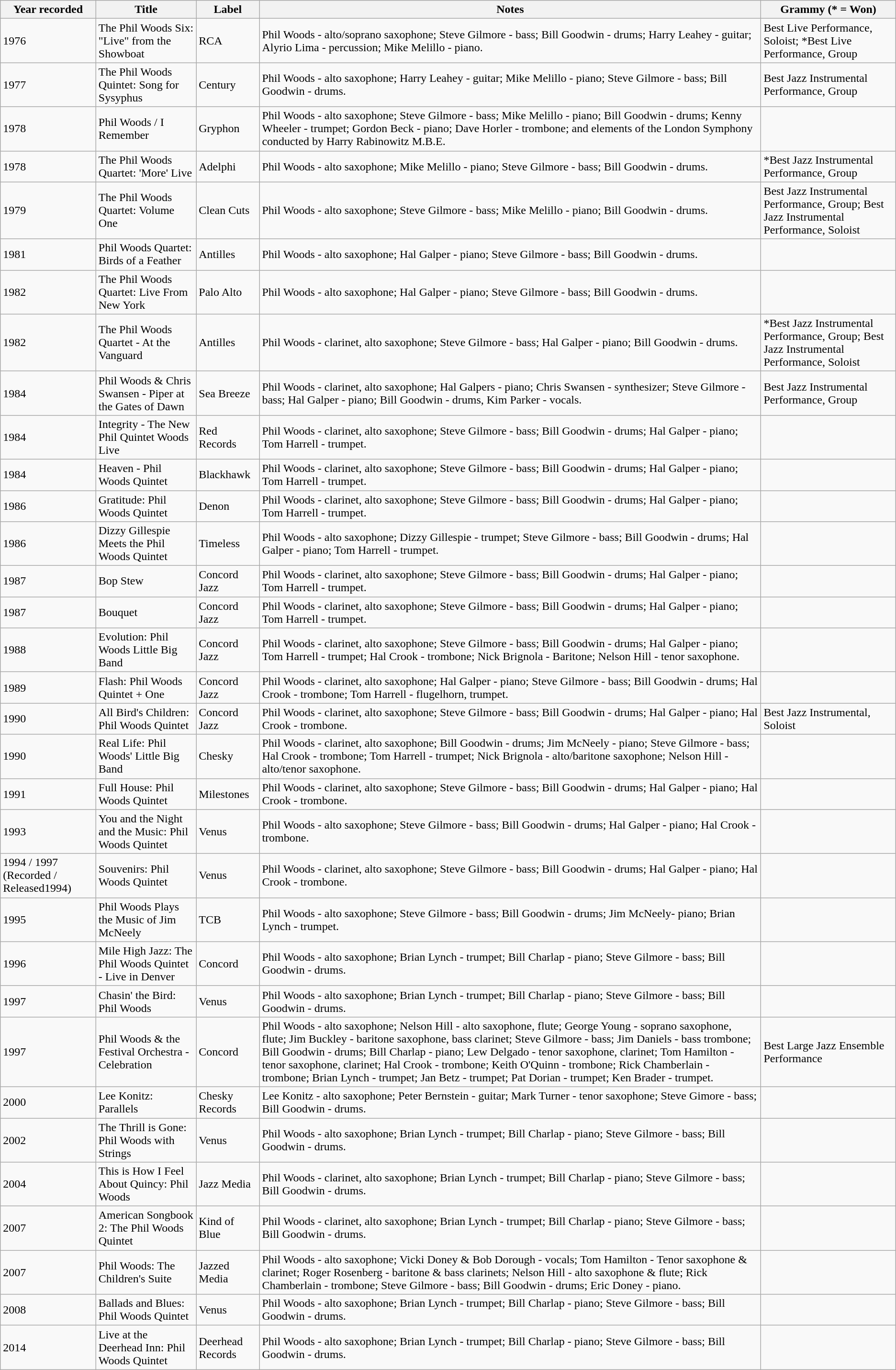<table class="wikitable sortable">
<tr>
<th style="text-align:center;">Year recorded</th>
<th>Title</th>
<th>Label</th>
<th>Notes</th>
<th>Grammy (* = Won)</th>
</tr>
<tr>
<td>1976</td>
<td>The Phil Woods Six: "Live" from the Showboat</td>
<td>RCA</td>
<td>Phil Woods - alto/soprano saxophone; Steve Gilmore - bass; Bill Goodwin - drums; Harry Leahey - guitar; Alyrio Lima - percussion; Mike Melillo - piano.</td>
<td>Best Live Performance, Soloist;  *Best Live Performance, Group</td>
</tr>
<tr>
<td>1977</td>
<td>The Phil Woods Quintet: Song for Sysyphus</td>
<td>Century</td>
<td>Phil Woods - alto saxophone; Harry Leahey - guitar; Mike Melillo - piano; Steve Gilmore - bass; Bill Goodwin - drums.</td>
<td>Best Jazz Instrumental Performance, Group</td>
</tr>
<tr>
<td>1978</td>
<td>Phil Woods / I Remember</td>
<td>Gryphon</td>
<td>Phil Woods - alto saxophone; Steve Gilmore - bass; Mike Melillo - piano; Bill Goodwin - drums; Kenny Wheeler - trumpet; Gordon Beck - piano; Dave Horler - trombone; and elements of the  London Symphony conducted by Harry Rabinowitz M.B.E.</td>
<td></td>
</tr>
<tr>
<td>1978</td>
<td>The Phil Woods Quartet: 'More' Live</td>
<td>Adelphi</td>
<td>Phil Woods - alto saxophone; Mike Melillo - piano; Steve Gilmore - bass; Bill Goodwin - drums.</td>
<td>*Best Jazz Instrumental Performance, Group</td>
</tr>
<tr>
<td>1979</td>
<td>The Phil Woods Quartet: Volume One</td>
<td>Clean Cuts</td>
<td>Phil Woods - alto saxophone; Steve Gilmore - bass; Mike Melillo - piano; Bill Goodwin - drums.</td>
<td>Best Jazz Instrumental  Performance, Group; Best Jazz Instrumental  Performance, Soloist</td>
</tr>
<tr>
<td>1981</td>
<td>Phil Woods Quartet: Birds of a Feather</td>
<td>Antilles</td>
<td>Phil Woods - alto saxophone; Hal Galper - piano; Steve Gilmore - bass; Bill Goodwin - drums.</td>
<td></td>
</tr>
<tr>
<td>1982</td>
<td>The Phil Woods Quartet: Live From New York</td>
<td>Palo Alto</td>
<td>Phil Woods - alto saxophone; Hal Galper - piano; Steve Gilmore - bass; Bill Goodwin - drums.</td>
<td></td>
</tr>
<tr>
<td>1982</td>
<td>The Phil Woods Quartet - At the Vanguard</td>
<td>Antilles</td>
<td>Phil Woods - clarinet, alto saxophone; Steve Gilmore - bass; Hal Galper - piano; Bill Goodwin - drums.</td>
<td>*Best Jazz Instrumental Performance, Group; Best Jazz Instrumental Performance, Soloist</td>
</tr>
<tr>
<td>1984</td>
<td>Phil Woods & Chris Swansen - Piper at the Gates of Dawn</td>
<td>Sea Breeze</td>
<td>Phil Woods - clarinet, alto saxophone; Hal Galpers - piano; Chris Swansen - synthesizer; Steve Gilmore - bass; Hal Galper - piano; Bill Goodwin - drums, Kim Parker - vocals.</td>
<td>Best Jazz Instrumental Performance, Group</td>
</tr>
<tr>
<td>1984</td>
<td>Integrity - The New Phil Quintet Woods Live</td>
<td>Red Records</td>
<td>Phil Woods - clarinet, alto saxophone; Steve Gilmore - bass; Bill Goodwin - drums; Hal Galper - piano; Tom Harrell - trumpet.</td>
<td></td>
</tr>
<tr>
<td>1984</td>
<td>Heaven - Phil Woods Quintet</td>
<td>Blackhawk</td>
<td>Phil Woods - clarinet, alto saxophone; Steve Gilmore - bass; Bill Goodwin - drums; Hal Galper - piano; Tom Harrell - trumpet.</td>
<td></td>
</tr>
<tr>
<td>1986</td>
<td>Gratitude: Phil Woods Quintet</td>
<td>Denon</td>
<td>Phil Woods - clarinet, alto saxophone; Steve Gilmore - bass; Bill Goodwin - drums; Hal Galper - piano; Tom Harrell - trumpet.</td>
<td></td>
</tr>
<tr>
<td>1986</td>
<td>Dizzy Gillespie Meets the Phil Woods Quintet</td>
<td>Timeless</td>
<td>Phil Woods - alto saxophone; Dizzy Gillespie - trumpet; Steve Gilmore - bass; Bill Goodwin - drums; Hal Galper - piano; Tom Harrell - trumpet.</td>
<td></td>
</tr>
<tr>
<td>1987</td>
<td>Bop Stew</td>
<td>Concord Jazz</td>
<td>Phil Woods - clarinet, alto saxophone; Steve Gilmore - bass; Bill Goodwin - drums; Hal Galper - piano; Tom Harrell - trumpet.</td>
<td></td>
</tr>
<tr>
<td>1987</td>
<td>Bouquet</td>
<td>Concord Jazz</td>
<td>Phil Woods - clarinet, alto saxophone; Steve Gilmore - bass; Bill Goodwin - drums; Hal Galper - piano; Tom Harrell - trumpet.</td>
<td></td>
</tr>
<tr>
<td>1988</td>
<td>Evolution: Phil Woods Little Big Band</td>
<td>Concord Jazz</td>
<td>Phil Woods - clarinet, alto saxophone; Steve Gilmore - bass; Bill Goodwin - drums; Hal Galper - piano; Tom Harrell - trumpet; Hal Crook - trombone; Nick Brignola - Baritone; Nelson Hill - tenor saxophone.</td>
<td></td>
</tr>
<tr>
<td>1989</td>
<td>Flash: Phil Woods Quintet + One</td>
<td>Concord Jazz</td>
<td>Phil Woods - clarinet, alto saxophone; Hal Galper - piano; Steve Gilmore - bass; Bill Goodwin - drums; Hal Crook - trombone; Tom Harrell - flugelhorn, trumpet.</td>
<td></td>
</tr>
<tr>
<td>1990</td>
<td>All Bird's Children: Phil Woods Quintet</td>
<td>Concord Jazz</td>
<td>Phil Woods - clarinet, alto saxophone; Steve Gilmore - bass; Bill Goodwin - drums; Hal Galper - piano; Hal Crook - trombone.</td>
<td>Best Jazz Instrumental, Soloist</td>
</tr>
<tr>
<td>1990</td>
<td>Real Life: Phil Woods' Little Big Band</td>
<td>Chesky</td>
<td>Phil Woods - clarinet, alto saxophone; Bill Goodwin - drums; Jim McNeely - piano; Steve Gilmore - bass; Hal Crook - trombone; Tom Harrell - trumpet; Nick Brignola - alto/baritone saxophone; Nelson Hill - alto/tenor saxophone.</td>
<td></td>
</tr>
<tr>
<td>1991</td>
<td>Full House: Phil Woods Quintet</td>
<td>Milestones</td>
<td>Phil Woods - clarinet, alto saxophone; Steve Gilmore - bass; Bill Goodwin - drums; Hal Galper - piano; Hal Crook - trombone.</td>
<td></td>
</tr>
<tr>
<td>1993</td>
<td>You and the Night and the Music: Phil Woods Quintet</td>
<td>Venus</td>
<td>Phil Woods - alto saxophone; Steve Gilmore - bass; Bill Goodwin - drums; Hal Galper - piano; Hal Crook - trombone.</td>
<td></td>
</tr>
<tr>
<td>1994 / 1997 (Recorded / Released1994)</td>
<td>Souvenirs: Phil Woods Quintet</td>
<td>Venus</td>
<td>Phil Woods - clarinet, alto saxophone; Steve Gilmore - bass; Bill Goodwin - drums; Hal Galper - piano; Hal Crook - trombone.</td>
<td></td>
</tr>
<tr>
<td>1995</td>
<td>Phil Woods Plays the Music of Jim McNeely</td>
<td>TCB</td>
<td>Phil Woods - alto saxophone; Steve Gilmore - bass; Bill Goodwin - drums; Jim McNeely- piano; Brian Lynch - trumpet.</td>
<td></td>
</tr>
<tr>
<td>1996</td>
<td>Mile High Jazz: The Phil Woods Quintet - Live in Denver</td>
<td>Concord</td>
<td>Phil Woods - alto saxophone; Brian Lynch - trumpet; Bill Charlap - piano; Steve Gilmore - bass; Bill Goodwin - drums.</td>
<td></td>
</tr>
<tr>
<td>1997</td>
<td>Chasin' the Bird: Phil Woods</td>
<td>Venus</td>
<td>Phil Woods - alto saxophone; Brian Lynch - trumpet; Bill Charlap - piano; Steve Gilmore - bass; Bill Goodwin - drums.</td>
<td></td>
</tr>
<tr>
<td>1997</td>
<td>Phil Woods & the Festival Orchestra - Celebration</td>
<td>Concord</td>
<td>Phil Woods - alto saxophone; Nelson Hill - alto saxophone, flute; George Young - soprano saxophone, flute; Jim Buckley - baritone saxophone, bass clarinet; Steve Gilmore - bass; Jim Daniels - bass trombone; Bill Goodwin - drums; Bill Charlap - piano; Lew Delgado - tenor saxophone, clarinet; Tom Hamilton - tenor saxophone, clarinet; Hal Crook - trombone; Keith O'Quinn - trombone; Rick Chamberlain - trombone; Brian Lynch - trumpet; Jan Betz - trumpet; Pat Dorian - trumpet; Ken Brader - trumpet.</td>
<td>Best Large Jazz Ensemble Performance</td>
</tr>
<tr>
<td>2000</td>
<td>Lee Konitz: Parallels</td>
<td>Chesky Records</td>
<td>Lee Konitz - alto saxophone; Peter Bernstein - guitar; Mark Turner - tenor saxophone; Steve Gimore - bass; Bill Goodwin - drums.</td>
<td></td>
</tr>
<tr>
<td>2002</td>
<td>The Thrill is Gone: Phil Woods with Strings</td>
<td>Venus</td>
<td>Phil Woods - alto saxophone; Brian Lynch - trumpet; Bill Charlap - piano; Steve Gilmore - bass; Bill Goodwin - drums.</td>
<td></td>
</tr>
<tr>
<td>2004</td>
<td>This is How I Feel About Quincy: Phil Woods</td>
<td>Jazz Media</td>
<td>Phil Woods - clarinet, alto saxophone; Brian Lynch - trumpet; Bill Charlap - piano; Steve Gilmore - bass; Bill Goodwin - drums.</td>
<td></td>
</tr>
<tr>
<td>2007</td>
<td>American Songbook 2: The Phil Woods Quintet</td>
<td>Kind of Blue</td>
<td>Phil Woods - clarinet, alto saxophone; Brian Lynch - trumpet; Bill Charlap - piano; Steve Gilmore - bass; Bill Goodwin - drums.</td>
<td></td>
</tr>
<tr>
<td>2007</td>
<td>Phil Woods: The Children's Suite</td>
<td>Jazzed Media</td>
<td>Phil Woods - alto saxophone; Vicki Doney & Bob Dorough - vocals; Tom Hamilton - Tenor saxophone & clarinet; Roger Rosenberg - baritone & bass clarinets; Nelson Hill - alto saxophone & flute; Rick Chamberlain - trombone; Steve Gilmore - bass; Bill Goodwin - drums; Eric Doney - piano.</td>
<td></td>
</tr>
<tr>
<td>2008</td>
<td>Ballads and Blues: Phil Woods Quintet</td>
<td>Venus</td>
<td>Phil Woods - alto saxophone; Brian Lynch - trumpet; Bill Charlap - piano; Steve Gilmore - bass; Bill Goodwin - drums.</td>
<td></td>
</tr>
<tr>
<td>2014</td>
<td>Live at the Deerhead Inn: Phil Woods Quintet</td>
<td>Deerhead Records</td>
<td>Phil Woods - alto saxophone; Brian Lynch - trumpet; Bill Charlap - piano; Steve Gilmore - bass; Bill Goodwin - drums.</td>
<td></td>
</tr>
</table>
